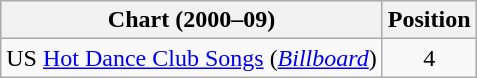<table class="wikitable">
<tr>
<th>Chart (2000–09)</th>
<th>Position</th>
</tr>
<tr>
<td>US <a href='#'>Hot Dance Club Songs</a> (<em><a href='#'>Billboard</a></em>)</td>
<td style="text-align:center;">4</td>
</tr>
</table>
